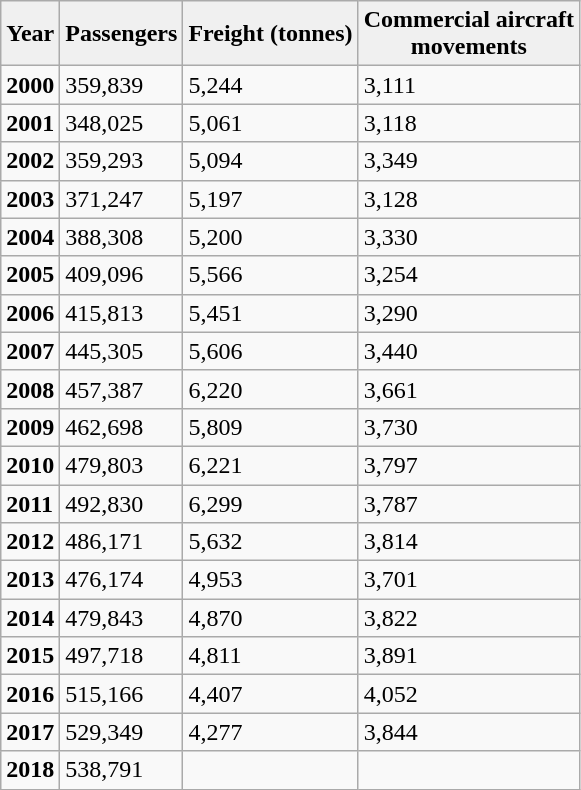<table class="wikitable">
<tr>
<th style="background:#f0f0f0;"><strong>Year</strong></th>
<th style="background:#f0f0f0;"><strong>Passengers</strong></th>
<th style="background:#f0f0f0;"><strong>Freight (tonnes)</strong></th>
<th style="background:#f0f0f0;"><strong>Commercial aircraft <br> movements</strong></th>
</tr>
<tr>
<td><strong>2000</strong></td>
<td>359,839</td>
<td>5,244</td>
<td>3,111</td>
</tr>
<tr>
<td><strong>2001</strong></td>
<td>348,025</td>
<td>5,061</td>
<td>3,118</td>
</tr>
<tr>
<td><strong>2002</strong></td>
<td>359,293</td>
<td>5,094</td>
<td>3,349</td>
</tr>
<tr>
<td><strong>2003</strong></td>
<td>371,247</td>
<td>5,197</td>
<td>3,128</td>
</tr>
<tr>
<td><strong>2004</strong></td>
<td>388,308</td>
<td>5,200</td>
<td>3,330</td>
</tr>
<tr>
<td><strong>2005</strong></td>
<td>409,096</td>
<td>5,566</td>
<td>3,254</td>
</tr>
<tr>
<td><strong>2006</strong></td>
<td>415,813</td>
<td>5,451</td>
<td>3,290</td>
</tr>
<tr>
<td><strong>2007</strong></td>
<td>445,305</td>
<td>5,606</td>
<td>3,440</td>
</tr>
<tr>
<td><strong>2008</strong></td>
<td>457,387</td>
<td>6,220</td>
<td>3,661</td>
</tr>
<tr>
<td><strong>2009</strong></td>
<td>462,698</td>
<td>5,809</td>
<td>3,730</td>
</tr>
<tr>
<td><strong>2010</strong></td>
<td>479,803</td>
<td>6,221</td>
<td>3,797</td>
</tr>
<tr>
<td><strong>2011</strong></td>
<td>492,830</td>
<td>6,299</td>
<td>3,787</td>
</tr>
<tr>
<td><strong>2012</strong></td>
<td>486,171</td>
<td>5,632</td>
<td>3,814</td>
</tr>
<tr>
<td><strong>2013</strong></td>
<td>476,174</td>
<td>4,953</td>
<td>3,701</td>
</tr>
<tr>
<td><strong>2014</strong></td>
<td>479,843</td>
<td>4,870</td>
<td>3,822</td>
</tr>
<tr>
<td><strong>2015</strong></td>
<td>497,718</td>
<td>4,811</td>
<td>3,891</td>
</tr>
<tr>
<td><strong>2016</strong></td>
<td>515,166</td>
<td>4,407</td>
<td>4,052</td>
</tr>
<tr>
<td><strong>2017</strong></td>
<td>529,349</td>
<td>4,277</td>
<td>3,844</td>
</tr>
<tr>
<td><strong>2018</strong></td>
<td>538,791</td>
<td></td>
<td></td>
</tr>
</table>
